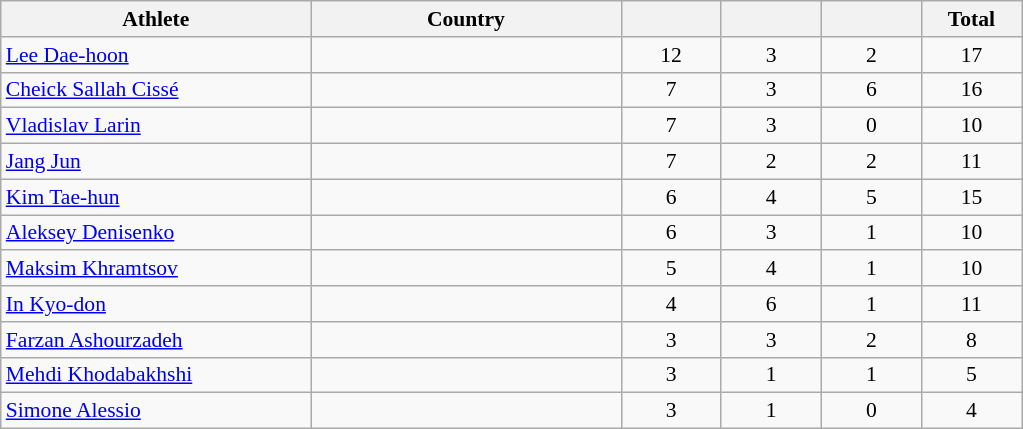<table class="wikitable" style="text-align:center; font-size:90%;">
<tr>
<th width=200>Athlete</th>
<th width=200>Country</th>
<th width=60></th>
<th width=60></th>
<th width=60></th>
<th width=60>Total</th>
</tr>
<tr>
<td align=left><a href='#'>Lee Dae-hoon</a></td>
<td align="left"></td>
<td>12</td>
<td>3</td>
<td>2</td>
<td>17</td>
</tr>
<tr>
<td align=left><a href='#'>Cheick Sallah Cissé</a></td>
<td align=left></td>
<td>7</td>
<td>3</td>
<td>6</td>
<td>16</td>
</tr>
<tr>
<td align=left><a href='#'>Vladislav Larin</a></td>
<td align=left></td>
<td>7</td>
<td>3</td>
<td>0</td>
<td>10</td>
</tr>
<tr>
<td align=left><a href='#'>Jang Jun</a></td>
<td align=left></td>
<td>7</td>
<td>2</td>
<td>2</td>
<td>11</td>
</tr>
<tr>
<td align=left><a href='#'>Kim Tae-hun</a></td>
<td align="left"></td>
<td>6</td>
<td>4</td>
<td>5</td>
<td>15</td>
</tr>
<tr>
<td align=left><a href='#'>Aleksey Denisenko</a></td>
<td align=left></td>
<td>6</td>
<td>3</td>
<td>1</td>
<td>10</td>
</tr>
<tr>
<td align=left><a href='#'>Maksim Khramtsov</a></td>
<td align=left></td>
<td>5</td>
<td>4</td>
<td>1</td>
<td>10</td>
</tr>
<tr>
<td align=left><a href='#'>In Kyo-don</a></td>
<td align=left></td>
<td>4</td>
<td>6</td>
<td>1</td>
<td>11</td>
</tr>
<tr>
<td align=left><a href='#'>Farzan Ashourzadeh</a></td>
<td align=left></td>
<td>3</td>
<td>3</td>
<td>2</td>
<td>8</td>
</tr>
<tr>
<td align=left><a href='#'>Mehdi Khodabakhshi</a></td>
<td align=left></td>
<td>3</td>
<td>1</td>
<td>1</td>
<td>5</td>
</tr>
<tr>
<td align=left><a href='#'>Simone Alessio</a></td>
<td align=left></td>
<td>3</td>
<td>1</td>
<td>0</td>
<td>4</td>
</tr>
</table>
